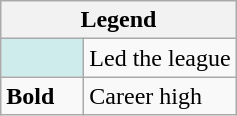<table class="wikitable mw-collapsible mw-collapsed">
<tr>
<th colspan="2">Legend</th>
</tr>
<tr>
<td style="background:#cfecec; width:3em;"></td>
<td>Led the league</td>
</tr>
<tr>
<td><strong>Bold</strong></td>
<td>Career high</td>
</tr>
</table>
